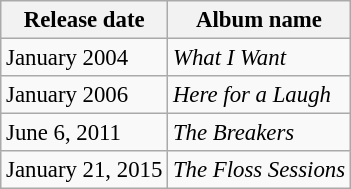<table class="wikitable" style="font-size: 95%;">
<tr>
<th>Release date</th>
<th>Album name</th>
</tr>
<tr>
<td>January 2004</td>
<td><em>What I Want</em></td>
</tr>
<tr>
<td>January 2006</td>
<td><em>Here for a Laugh</em></td>
</tr>
<tr>
<td>June 6, 2011</td>
<td><em>The Breakers</em></td>
</tr>
<tr>
<td>January 21, 2015</td>
<td><em>The Floss Sessions</em></td>
</tr>
</table>
